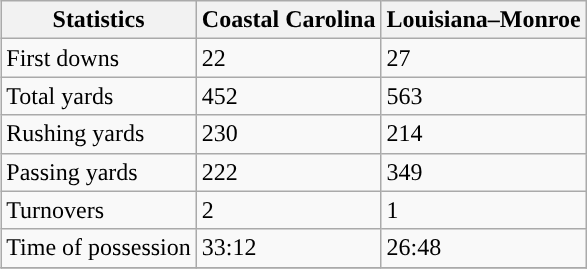<table class="wikitable" style="float: right;">
<tr>
<th>Statistics</th>
<th>Coastal Carolina</th>
<th>Louisiana–Monroe</th>
</tr>
<tr>
<td>First downs</td>
<td>22</td>
<td>27</td>
</tr>
<tr>
<td>Total yards</td>
<td>452</td>
<td>563</td>
</tr>
<tr>
<td>Rushing yards</td>
<td>230</td>
<td>214</td>
</tr>
<tr>
<td>Passing yards</td>
<td>222</td>
<td>349</td>
</tr>
<tr>
<td>Turnovers</td>
<td>2</td>
<td>1</td>
</tr>
<tr>
<td>Time of possession</td>
<td>33:12</td>
<td>26:48</td>
</tr>
<tr>
</tr>
</table>
